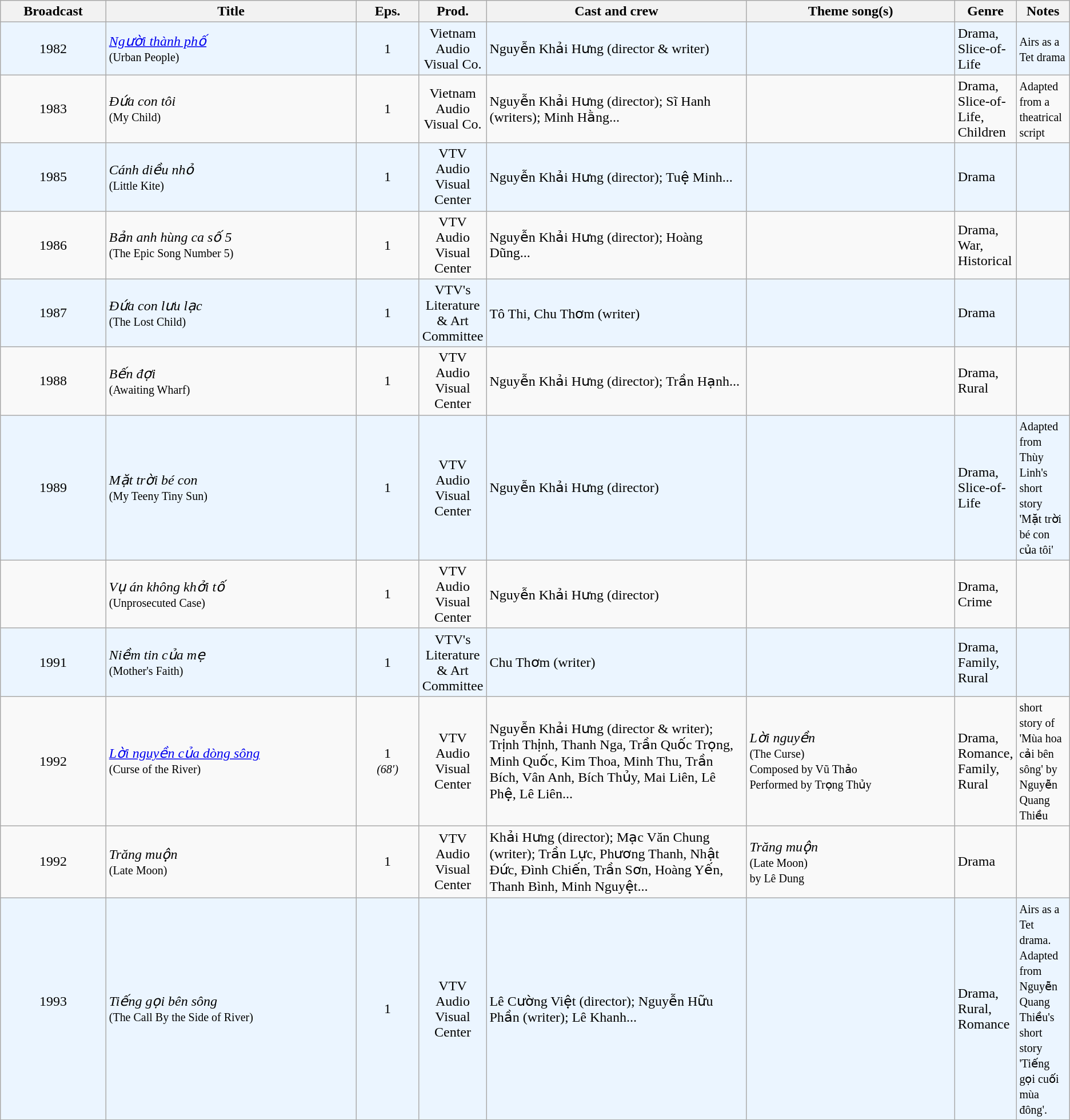<table class="wikitable sortable">
<tr>
<th style="width:10%;">Broadcast</th>
<th style="width:24%;">Title</th>
<th style="width:6%;">Eps.</th>
<th style="width:5%;">Prod.</th>
<th style="width:25%;">Cast and crew</th>
<th style="width:20%;">Theme song(s)</th>
<th style="width:5%;">Genre</th>
<th style="width:5%;">Notes</th>
</tr>
<tr ---- bgcolor="#ebf5ff">
<td style="text-align:center;">1982<br></td>
<td><em><a href='#'>Người thành phố</a></em> <br><small>(Urban People)</small></td>
<td style="text-align:center;">1</td>
<td style="text-align:center;">Vietnam Audio Visual Co.</td>
<td>Nguyễn Khải Hưng (director & writer)</td>
<td></td>
<td>Drama, Slice-of-Life</td>
<td><small>Airs as a Tet drama</small></td>
</tr>
<tr>
<td style="text-align:center;">1983<br></td>
<td><em>Đứa con tôi</em> <br><small>(My Child)</small></td>
<td style="text-align:center;">1</td>
<td style="text-align:center;">Vietnam Audio Visual Co.</td>
<td>Nguyễn Khải Hưng (director); Sĩ Hanh (writers); Minh Hằng...</td>
<td></td>
<td>Drama, Slice-of-Life, Children</td>
<td><small>Adapted from a theatrical script</small></td>
</tr>
<tr ---- bgcolor="#ebf5ff">
<td style="text-align:center;">1985<br></td>
<td><em>Cánh diều nhỏ</em> <br><small>(Little Kite)</small></td>
<td style="text-align:center;">1</td>
<td style="text-align:center;">VTV Audio Visual Center</td>
<td>Nguyễn Khải Hưng (director); Tuệ Minh...</td>
<td></td>
<td>Drama</td>
<td></td>
</tr>
<tr>
<td style="text-align:center;">1986<br></td>
<td><em>Bản anh hùng ca số 5</em> <br><small>(The Epic Song Number 5)</small></td>
<td style="text-align:center;">1</td>
<td style="text-align:center;">VTV Audio Visual Center</td>
<td>Nguyễn Khải Hưng (director); Hoàng Dũng...</td>
<td></td>
<td>Drama, War, Historical</td>
<td></td>
</tr>
<tr ---- bgcolor="#ebf5ff">
<td style="text-align:center;">1987<br></td>
<td><em>Đứa con lưu lạc</em> <br><small>(The Lost Child)</small></td>
<td style="text-align:center;">1</td>
<td style="text-align:center;">VTV's Literature & Art Committee</td>
<td>Tô Thi, Chu Thơm (writer)</td>
<td></td>
<td>Drama</td>
<td></td>
</tr>
<tr>
<td style="text-align:center;">1988<br></td>
<td><em>Bến đợi</em> <br><small>(Awaiting Wharf)</small></td>
<td style="text-align:center;">1</td>
<td style="text-align:center;">VTV Audio Visual Center</td>
<td>Nguyễn Khải Hưng (director); Trần Hạnh...</td>
<td></td>
<td>Drama, Rural</td>
<td></td>
</tr>
<tr ---- bgcolor="#ebf5ff">
<td style="text-align:center;">1989<br></td>
<td><em>Mặt trời bé con</em> <br><small>(My Teeny Tiny Sun)</small></td>
<td style="text-align:center;">1</td>
<td style="text-align:center;">VTV Audio Visual Center</td>
<td>Nguyễn Khải Hưng (director)</td>
<td></td>
<td>Drama, Slice-of-Life</td>
<td><small>Adapted from Thùy Linh's short story 'Mặt trời bé con của tôi'</small></td>
</tr>
<tr>
<td style="text-align:center;"></td>
<td><em>Vụ án không khởi tố</em> <br><small>(Unprosecuted Case)</small></td>
<td style="text-align:center;">1</td>
<td style="text-align:center;">VTV Audio Visual Center</td>
<td>Nguyễn Khải Hưng (director)</td>
<td></td>
<td>Drama, Crime</td>
<td></td>
</tr>
<tr ---- bgcolor="#ebf5ff">
<td style="text-align:center;">1991<br></td>
<td><em>Niềm tin của mẹ</em> <br><small>(Mother's Faith)</small></td>
<td style="text-align:center;">1</td>
<td style="text-align:center;">VTV's Literature & Art Committee</td>
<td>Chu Thơm (writer)</td>
<td></td>
<td>Drama, Family, Rural</td>
<td></td>
</tr>
<tr>
<td style="text-align:center;">1992<br></td>
<td><em><a href='#'>Lời nguyền của dòng sông</a></em> <br><small>(Curse of the River)</small></td>
<td style="text-align:center;">1<br><small><em>(68′)</em></small></td>
<td style="text-align:center;">VTV Audio Visual Center</td>
<td>Nguyễn Khải Hưng (director & writer); Trịnh Thịnh, Thanh Nga, Trần Quốc Trọng, Minh Quốc, Kim Thoa, Minh Thu, Trần Bích, Vân Anh, Bích Thủy, Mai Liên, Lê Phệ, Lê Liên...</td>
<td><em>Lời nguyền</em><br><small>(The Curse)<br>Composed by Vũ Thảo<br>Performed by Trọng Thủy</small></td>
<td>Drama, Romance, Family, Rural</td>
<td><small> short story of 'Mùa hoa cải bên sông' by Nguyễn Quang Thiều</small></td>
</tr>
<tr>
<td style="text-align:center;">1992<br></td>
<td><em>Trăng muộn</em> <br><small>(Late Moon)</small></td>
<td style="text-align:center;">1</td>
<td style="text-align:center;">VTV Audio Visual Center</td>
<td>Khải Hưng (director); Mạc Văn Chung (writer); Trần Lực, Phương Thanh, Nhật Đức, Đình Chiến, Trần Sơn, Hoàng Yến, Thanh Bình, Minh Nguyệt...</td>
<td><em>Trăng muộn</em><br><small>(Late Moon)<br>by Lê Dung</small></td>
<td>Drama</td>
<td></td>
</tr>
<tr ---- bgcolor="#ebf5ff">
<td style="text-align:center;">1993<br><br></td>
<td><em>Tiếng gọi bên sông</em> <br><small>(The Call By the Side of River)</small></td>
<td style="text-align:center;">1</td>
<td style="text-align:center;">VTV Audio Visual Center</td>
<td>Lê Cường Việt (director); Nguyễn Hữu Phần (writer); Lê Khanh...</td>
<td></td>
<td>Drama, Rural, Romance</td>
<td><small>Airs as a Tet drama.<br>Adapted from Nguyễn Quang Thiều's short story 'Tiếng gọi cuối mùa đông'.</small></td>
</tr>
</table>
